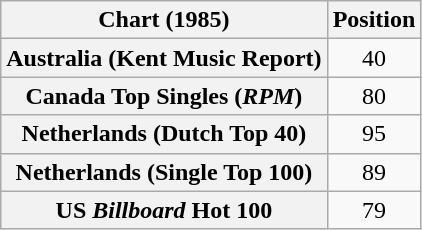<table class="wikitable sortable plainrowheaders" style="text-align:center">
<tr>
<th>Chart (1985)</th>
<th>Position</th>
</tr>
<tr>
<th scope="row">Australia (Kent Music Report)</th>
<td>40</td>
</tr>
<tr>
<th scope="row">Canada Top Singles (<em>RPM</em>)</th>
<td>80</td>
</tr>
<tr>
<th scope="row">Netherlands (Dutch Top 40)</th>
<td>95</td>
</tr>
<tr>
<th scope="row">Netherlands (Single Top 100)</th>
<td>89</td>
</tr>
<tr>
<th scope="row">US <em>Billboard</em> Hot 100</th>
<td>79</td>
</tr>
</table>
